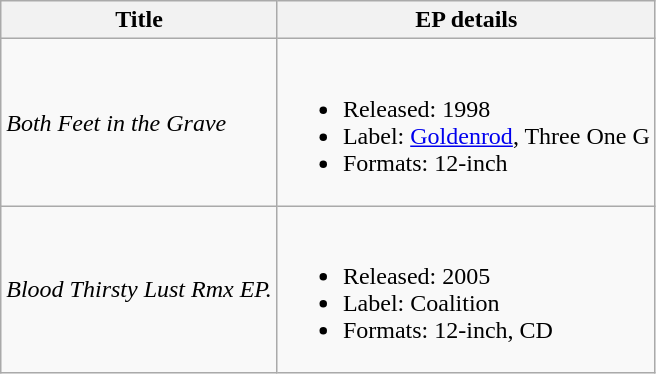<table class="wikitable">
<tr>
<th>Title</th>
<th>EP details</th>
</tr>
<tr>
<td><em>Both Feet in the Grave</em></td>
<td><br><ul><li>Released: 1998</li><li>Label: <a href='#'>Goldenrod</a>, Three One G</li><li>Formats: 12-inch</li></ul></td>
</tr>
<tr>
<td><em>Blood Thirsty Lust Rmx EP.</em></td>
<td><br><ul><li>Released: 2005</li><li>Label: Coalition</li><li>Formats: 12-inch, CD</li></ul></td>
</tr>
</table>
